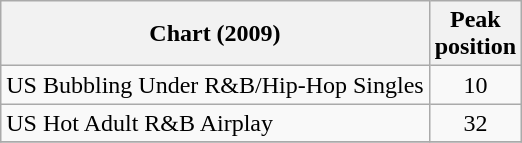<table class="wikitable sortable">
<tr>
<th>Chart (2009)</th>
<th>Peak<br>position</th>
</tr>
<tr>
<td>US Bubbling Under R&B/Hip-Hop Singles</td>
<td align="center">10</td>
</tr>
<tr>
<td>US Hot Adult R&B Airplay</td>
<td align="center">32</td>
</tr>
<tr>
</tr>
</table>
